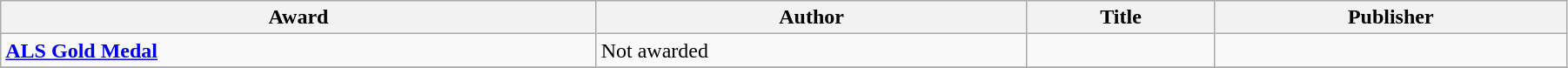<table class="wikitable" width=95%>
<tr>
<th>Award</th>
<th>Author</th>
<th>Title</th>
<th>Publisher</th>
</tr>
<tr>
<td><strong><a href='#'>ALS Gold Medal</a></strong></td>
<td>Not awarded</td>
<td></td>
<td></td>
</tr>
<tr>
</tr>
</table>
